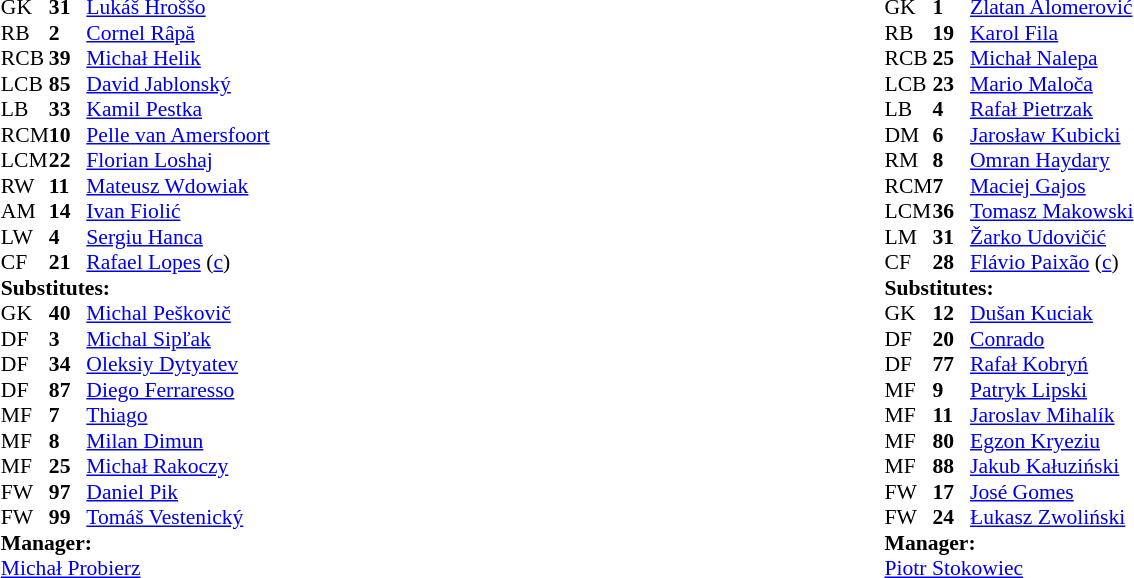<table width="92%">
<tr>
<td valign="top" width="50%"><br><table style="font-size: 90%" cellspacing="0" cellpadding="0" align=center>
<tr>
<td colspan="4"></td>
</tr>
<tr>
<th width=25></th>
<th width=25></th>
</tr>
<tr>
<td>GK</td>
<td><strong>31</strong></td>
<td> <a href='#'>Lukáš Hroššo</a></td>
</tr>
<tr>
<td>RB</td>
<td><strong>2</strong></td>
<td> <a href='#'>Cornel Râpă</a></td>
</tr>
<tr>
<td>RCB</td>
<td><strong>39</strong></td>
<td> <a href='#'>Michał Helik</a></td>
</tr>
<tr>
<td>LCB</td>
<td><strong>85</strong></td>
<td> <a href='#'>David Jablonský</a></td>
</tr>
<tr>
<td>LB</td>
<td><strong>33</strong></td>
<td> <a href='#'>Kamil Pestka</a></td>
<td></td>
</tr>
<tr>
<td>RCM</td>
<td><strong>10</strong></td>
<td> <a href='#'>Pelle van Amersfoort</a></td>
</tr>
<tr>
<td>LCM</td>
<td><strong>22</strong></td>
<td> <a href='#'>Florian Loshaj</a></td>
<td></td>
<td></td>
</tr>
<tr>
<td>RW</td>
<td><strong>11</strong></td>
<td> <a href='#'>Mateusz Wdowiak</a></td>
<td></td>
</tr>
<tr>
<td>AM</td>
<td><strong>14</strong></td>
<td> <a href='#'>Ivan Fiolić</a></td>
<td></td>
<td></td>
</tr>
<tr>
<td>LW</td>
<td><strong>4</strong></td>
<td> <a href='#'>Sergiu Hanca</a></td>
<td></td>
<td></td>
</tr>
<tr>
<td>CF</td>
<td><strong>21</strong></td>
<td> <a href='#'>Rafael Lopes</a> (<a href='#'>c</a>)</td>
<td></td>
<td></td>
</tr>
<tr>
<td colspan=3><strong>Substitutes:</strong></td>
</tr>
<tr>
<td>GK</td>
<td><strong>40</strong></td>
<td> <a href='#'>Michal Peškovič</a></td>
</tr>
<tr>
<td>DF</td>
<td><strong>3</strong></td>
<td> <a href='#'>Michal Sipľak</a></td>
<td></td>
</tr>
<tr>
<td>DF</td>
<td><strong>34</strong></td>
<td> <a href='#'>Oleksiy Dytyatev</a></td>
<td></td>
</tr>
<tr>
<td>DF</td>
<td><strong>87</strong></td>
<td> <a href='#'>Diego Ferraresso</a></td>
</tr>
<tr>
<td>MF</td>
<td><strong>7</strong></td>
<td> <a href='#'>Thiago</a></td>
</tr>
<tr>
<td>MF</td>
<td><strong>8</strong></td>
<td> <a href='#'>Milan Dimun</a></td>
<td></td>
</tr>
<tr>
<td>MF</td>
<td><strong>25</strong></td>
<td> <a href='#'>Michał Rakoczy</a></td>
</tr>
<tr>
<td>FW</td>
<td><strong>97</strong></td>
<td> <a href='#'>Daniel Pik</a></td>
</tr>
<tr>
<td>FW</td>
<td><strong>99</strong></td>
<td> <a href='#'>Tomáš Vestenický</a></td>
<td></td>
</tr>
<tr>
<td colspan=3><strong>Manager:</strong></td>
</tr>
<tr>
<td colspan=4> <a href='#'>Michał Probierz</a></td>
</tr>
</table>
</td>
<td valign="top"></td>
<td valign="top" width="50%"><br><table style="font-size: 90%" cellspacing="0" cellpadding="0" align=center>
<tr>
<td colspan="4"></td>
</tr>
<tr>
<th width=25></th>
<th width=25></th>
</tr>
<tr>
<td>GK</td>
<td><strong>1</strong></td>
<td> <a href='#'>Zlatan Alomerović</a></td>
<td></td>
</tr>
<tr>
<td>RB</td>
<td><strong>19</strong></td>
<td> <a href='#'>Karol Fila</a></td>
</tr>
<tr>
<td>RCB</td>
<td><strong>25</strong></td>
<td> <a href='#'>Michał Nalepa</a></td>
<td></td>
</tr>
<tr>
<td>LCB</td>
<td><strong>23</strong></td>
<td> <a href='#'>Mario Maloča</a></td>
<td></td>
</tr>
<tr>
<td>LB</td>
<td><strong>4</strong></td>
<td> <a href='#'>Rafał Pietrzak</a></td>
<td></td>
<td></td>
</tr>
<tr>
<td>DM</td>
<td><strong>6</strong></td>
<td> <a href='#'>Jarosław Kubicki</a></td>
<td></td>
</tr>
<tr>
<td>RM</td>
<td><strong>8</strong></td>
<td> <a href='#'>Omran Haydary</a></td>
<td></td>
<td></td>
</tr>
<tr>
<td>RCM</td>
<td><strong>7</strong></td>
<td> <a href='#'>Maciej Gajos</a></td>
<td></td>
<td></td>
</tr>
<tr>
<td>LCM</td>
<td><strong>36</strong></td>
<td> <a href='#'>Tomasz Makowski</a></td>
</tr>
<tr>
<td>LM</td>
<td><strong>31</strong></td>
<td> <a href='#'>Žarko Udovičić</a></td>
</tr>
<tr>
<td>CF</td>
<td><strong>28</strong></td>
<td> <a href='#'>Flávio Paixão</a> (<a href='#'>c</a>)</td>
<td></td>
<td></td>
</tr>
<tr>
<td colspan=3><strong>Substitutes:</strong></td>
</tr>
<tr>
<td>GK</td>
<td><strong>12</strong></td>
<td> <a href='#'>Dušan Kuciak</a></td>
</tr>
<tr>
<td>DF</td>
<td><strong>20</strong></td>
<td> <a href='#'>Conrado</a></td>
<td></td>
<td></td>
</tr>
<tr>
<td>DF</td>
<td><strong>77</strong></td>
<td> <a href='#'>Rafał Kobryń</a></td>
</tr>
<tr>
<td>MF</td>
<td><strong>9</strong></td>
<td> <a href='#'>Patryk Lipski</a></td>
<td></td>
<td></td>
</tr>
<tr>
<td>MF</td>
<td><strong>11</strong></td>
<td> <a href='#'>Jaroslav Mihalík</a></td>
</tr>
<tr>
<td>MF</td>
<td><strong>80</strong></td>
<td> <a href='#'>Egzon Kryeziu</a></td>
<td></td>
</tr>
<tr>
<td>MF</td>
<td><strong>88</strong></td>
<td> <a href='#'>Jakub Kałuziński</a></td>
</tr>
<tr>
<td>FW</td>
<td><strong>17</strong></td>
<td> <a href='#'>José Gomes</a></td>
</tr>
<tr>
<td>FW</td>
<td><strong>24</strong></td>
<td> <a href='#'>Łukasz Zwoliński</a></td>
<td></td>
</tr>
<tr>
<td colspan=3><strong>Manager:</strong></td>
</tr>
<tr>
<td colspan=4> <a href='#'>Piotr Stokowiec</a></td>
</tr>
</table>
</td>
</tr>
</table>
